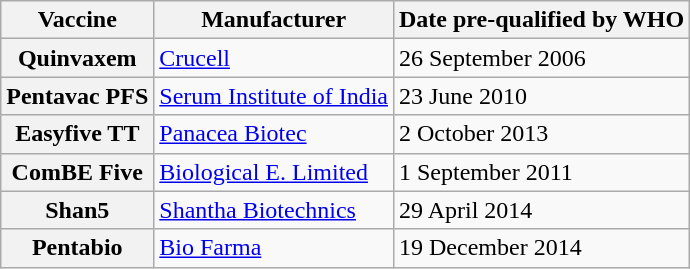<table class="wikitable">
<tr>
<th scope="col">Vaccine</th>
<th scope="col">Manufacturer</th>
<th scope="col">Date pre-qualified by WHO</th>
</tr>
<tr>
<th scope="row">Quinvaxem</th>
<td><a href='#'>Crucell</a> </td>
<td>26 September 2006</td>
</tr>
<tr>
<th scope="row">Pentavac PFS</th>
<td><a href='#'>Serum Institute of India</a></td>
<td>23 June 2010</td>
</tr>
<tr>
<th scope="row">Easyfive TT</th>
<td><a href='#'>Panacea Biotec</a></td>
<td>2 October 2013</td>
</tr>
<tr>
<th scope="row">ComBE Five</th>
<td><a href='#'>Biological E. Limited</a></td>
<td>1 September 2011</td>
</tr>
<tr>
<th scope="row">Shan5</th>
<td><a href='#'>Shantha Biotechnics</a></td>
<td>29 April 2014</td>
</tr>
<tr>
<th scope="row">Pentabio</th>
<td><a href='#'>Bio Farma</a></td>
<td>19 December 2014</td>
</tr>
</table>
